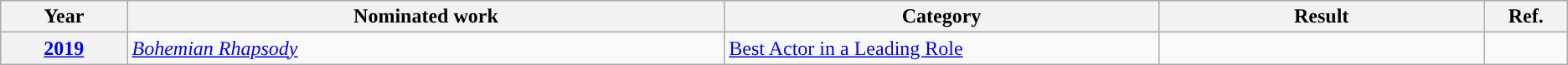<table class="wikitable">
<tr>
<th width=2%>Year</th>
<th width=11%>Nominated work</th>
<th width=8%>Category</th>
<th width=6%>Result</th>
<th width=1%>Ref.</th>
</tr>
<tr>
<th scope=row><a href='#'>2019</a></th>
<td><em><a href='#'>Bohemian Rhapsody</a></em></td>
<td><a href='#'>Best Actor in a Leading Role</a></td>
<td></td>
<td style="text-align:center;"></td>
</tr>
</table>
